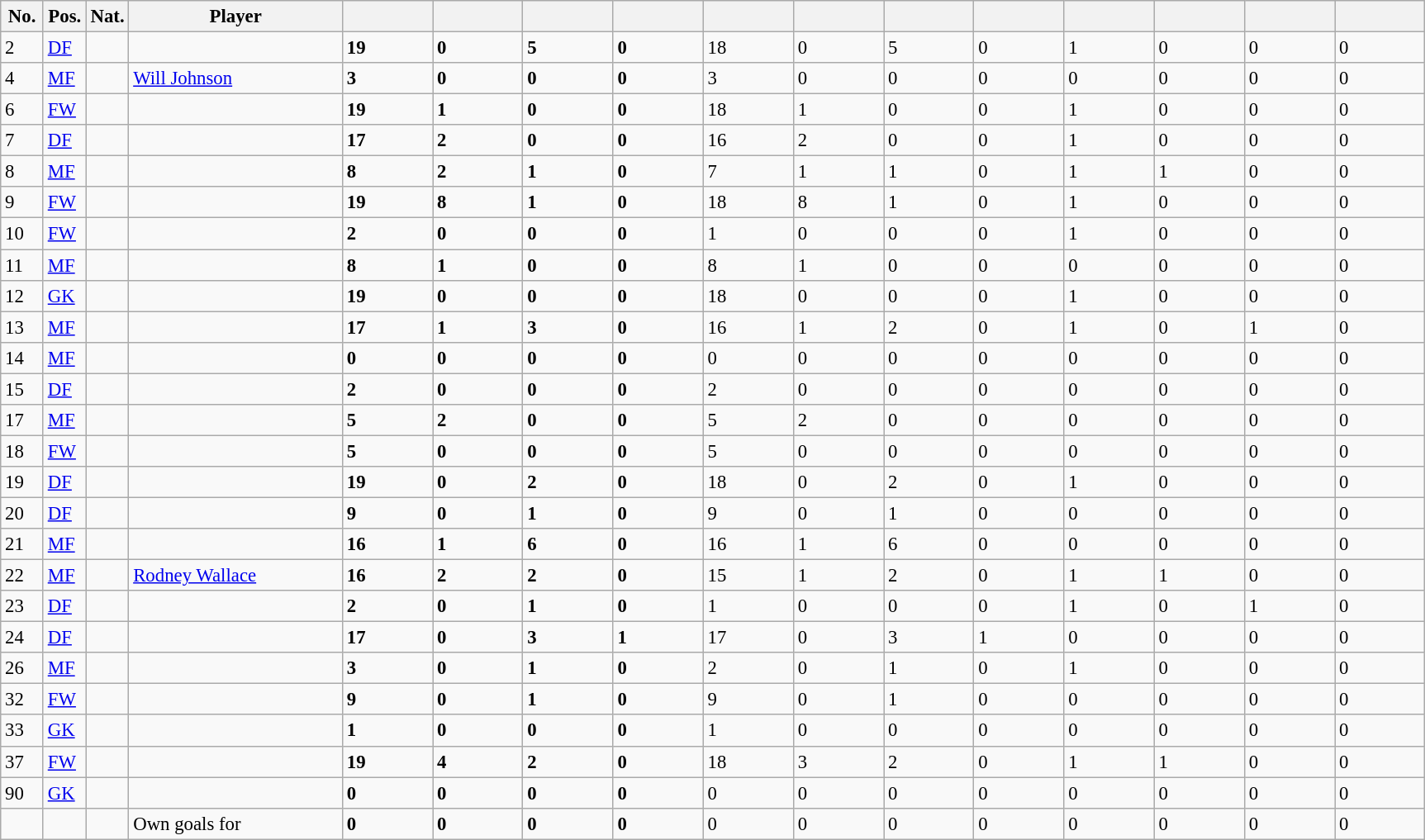<table class="wikitable sortable" style="font-size: 95%">
<tr>
<th style="width:3%; text-align:center;">No.</th>
<th style="width:3%; text-align:center;">Pos.</th>
<th style="width:3%; text-align:center;">Nat.</th>
<th style="width:15%; text-align:center;">Player</th>
<th style="width:60px; text-align:center;"></th>
<th style="width:60px; text-align:center;"></th>
<th style="width:60px; text-align:center;"></th>
<th style="width:60px; text-align:center;"></th>
<th style="width:60px; text-align:center;"></th>
<th style="width:60px; text-align:center;"></th>
<th style="width:60px; text-align:center;"></th>
<th style="width:60px; text-align:center;"></th>
<th style="width:60px; text-align:center;"></th>
<th style="width:60px; text-align:center;"></th>
<th style="width:60px; text-align:center;"></th>
<th style="width:60px; text-align:center;"></th>
</tr>
<tr>
<td>2</td>
<td><a href='#'>DF</a></td>
<td></td>
<td></td>
<td><strong>19</strong></td>
<td><strong>0</strong></td>
<td><strong>5</strong></td>
<td><strong>0</strong></td>
<td>18</td>
<td>0</td>
<td>5</td>
<td>0</td>
<td>1</td>
<td>0</td>
<td>0</td>
<td>0</td>
</tr>
<tr>
<td>4</td>
<td><a href='#'>MF</a></td>
<td></td>
<td><a href='#'>Will Johnson</a></td>
<td><strong>3</strong></td>
<td><strong>0</strong></td>
<td><strong>0</strong></td>
<td><strong>0</strong></td>
<td>3</td>
<td>0</td>
<td>0</td>
<td>0</td>
<td>0</td>
<td>0</td>
<td>0</td>
<td>0</td>
</tr>
<tr>
<td>6</td>
<td><a href='#'>FW</a></td>
<td></td>
<td></td>
<td><strong>19</strong></td>
<td><strong>1</strong></td>
<td><strong>0</strong></td>
<td><strong>0</strong></td>
<td>18</td>
<td>1</td>
<td>0</td>
<td>0</td>
<td>1</td>
<td>0</td>
<td>0</td>
<td>0</td>
</tr>
<tr>
<td>7</td>
<td><a href='#'>DF</a></td>
<td></td>
<td></td>
<td><strong>17</strong></td>
<td><strong>2</strong></td>
<td><strong>0</strong></td>
<td><strong>0</strong></td>
<td>16</td>
<td>2</td>
<td>0</td>
<td>0</td>
<td>1</td>
<td>0</td>
<td>0</td>
<td>0</td>
</tr>
<tr>
<td>8</td>
<td><a href='#'>MF</a></td>
<td></td>
<td></td>
<td><strong>8</strong></td>
<td><strong>2</strong></td>
<td><strong>1</strong></td>
<td><strong>0</strong></td>
<td>7</td>
<td>1</td>
<td>1</td>
<td>0</td>
<td>1</td>
<td>1</td>
<td>0</td>
<td>0</td>
</tr>
<tr>
<td>9</td>
<td><a href='#'>FW</a></td>
<td></td>
<td></td>
<td><strong>19</strong></td>
<td><strong>8</strong></td>
<td><strong>1</strong></td>
<td><strong>0</strong></td>
<td>18</td>
<td>8</td>
<td>1</td>
<td>0</td>
<td>1</td>
<td>0</td>
<td>0</td>
<td>0</td>
</tr>
<tr>
<td>10</td>
<td><a href='#'>FW</a></td>
<td></td>
<td></td>
<td><strong>2</strong></td>
<td><strong>0</strong></td>
<td><strong>0</strong></td>
<td><strong>0</strong></td>
<td>1</td>
<td>0</td>
<td>0</td>
<td>0</td>
<td>1</td>
<td>0</td>
<td>0</td>
<td>0</td>
</tr>
<tr>
<td>11</td>
<td><a href='#'>MF</a></td>
<td></td>
<td></td>
<td><strong>8</strong></td>
<td><strong>1</strong></td>
<td><strong>0</strong></td>
<td><strong>0</strong></td>
<td>8</td>
<td>1</td>
<td>0</td>
<td>0</td>
<td>0</td>
<td>0</td>
<td>0</td>
<td>0</td>
</tr>
<tr>
<td>12</td>
<td><a href='#'>GK</a></td>
<td></td>
<td></td>
<td><strong>19</strong></td>
<td><strong>0</strong></td>
<td><strong>0</strong></td>
<td><strong>0</strong></td>
<td>18</td>
<td>0</td>
<td>0</td>
<td>0</td>
<td>1</td>
<td>0</td>
<td>0</td>
<td>0</td>
</tr>
<tr>
<td>13</td>
<td><a href='#'>MF</a></td>
<td></td>
<td></td>
<td><strong>17</strong></td>
<td><strong>1</strong></td>
<td><strong>3</strong></td>
<td><strong>0</strong></td>
<td>16</td>
<td>1</td>
<td>2</td>
<td>0</td>
<td>1</td>
<td>0</td>
<td>1</td>
<td>0</td>
</tr>
<tr>
<td>14</td>
<td><a href='#'>MF</a></td>
<td></td>
<td></td>
<td><strong>0</strong></td>
<td><strong>0</strong></td>
<td><strong>0</strong></td>
<td><strong>0</strong></td>
<td>0</td>
<td>0</td>
<td>0</td>
<td>0</td>
<td>0</td>
<td>0</td>
<td>0</td>
<td>0</td>
</tr>
<tr>
<td>15</td>
<td><a href='#'>DF</a></td>
<td></td>
<td></td>
<td><strong>2</strong></td>
<td><strong>0</strong></td>
<td><strong>0</strong></td>
<td><strong>0</strong></td>
<td>2</td>
<td>0</td>
<td>0</td>
<td>0</td>
<td>0</td>
<td>0</td>
<td>0</td>
<td>0</td>
</tr>
<tr>
<td>17</td>
<td><a href='#'>MF</a></td>
<td></td>
<td></td>
<td><strong>5</strong></td>
<td><strong>2</strong></td>
<td><strong>0</strong></td>
<td><strong>0</strong></td>
<td>5</td>
<td>2</td>
<td>0</td>
<td>0</td>
<td>0</td>
<td>0</td>
<td>0</td>
<td>0</td>
</tr>
<tr>
<td>18</td>
<td><a href='#'>FW</a></td>
<td></td>
<td></td>
<td><strong>5</strong></td>
<td><strong>0</strong></td>
<td><strong>0</strong></td>
<td><strong>0</strong></td>
<td>5</td>
<td>0</td>
<td>0</td>
<td>0</td>
<td>0</td>
<td>0</td>
<td>0</td>
<td>0</td>
</tr>
<tr>
<td>19</td>
<td><a href='#'>DF</a></td>
<td></td>
<td></td>
<td><strong>19</strong></td>
<td><strong>0</strong></td>
<td><strong>2</strong></td>
<td><strong>0</strong></td>
<td>18</td>
<td>0</td>
<td>2</td>
<td>0</td>
<td>1</td>
<td>0</td>
<td>0</td>
<td>0</td>
</tr>
<tr>
<td>20</td>
<td><a href='#'>DF</a></td>
<td></td>
<td></td>
<td><strong>9</strong></td>
<td><strong>0</strong></td>
<td><strong>1</strong></td>
<td><strong>0</strong></td>
<td>9</td>
<td>0</td>
<td>1</td>
<td>0</td>
<td>0</td>
<td>0</td>
<td>0</td>
<td>0</td>
</tr>
<tr>
<td>21</td>
<td><a href='#'>MF</a></td>
<td></td>
<td></td>
<td><strong>16</strong></td>
<td><strong>1</strong></td>
<td><strong>6</strong></td>
<td><strong>0</strong></td>
<td>16</td>
<td>1</td>
<td>6</td>
<td>0</td>
<td>0</td>
<td>0</td>
<td>0</td>
<td>0</td>
</tr>
<tr>
<td>22</td>
<td><a href='#'>MF</a></td>
<td></td>
<td><a href='#'>Rodney Wallace</a></td>
<td><strong>16</strong></td>
<td><strong>2</strong></td>
<td><strong>2</strong></td>
<td><strong>0</strong></td>
<td>15</td>
<td>1</td>
<td>2</td>
<td>0</td>
<td>1</td>
<td>1</td>
<td>0</td>
<td>0</td>
</tr>
<tr>
<td>23</td>
<td><a href='#'>DF</a></td>
<td></td>
<td></td>
<td><strong>2</strong></td>
<td><strong>0</strong></td>
<td><strong>1</strong></td>
<td><strong>0</strong></td>
<td>1</td>
<td>0</td>
<td>0</td>
<td>0</td>
<td>1</td>
<td>0</td>
<td>1</td>
<td>0</td>
</tr>
<tr>
<td>24</td>
<td><a href='#'>DF</a></td>
<td></td>
<td></td>
<td><strong>17</strong></td>
<td><strong>0</strong></td>
<td><strong>3</strong></td>
<td><strong>1</strong></td>
<td>17</td>
<td>0</td>
<td>3</td>
<td>1</td>
<td>0</td>
<td>0</td>
<td>0</td>
<td>0</td>
</tr>
<tr>
<td>26</td>
<td><a href='#'>MF</a></td>
<td></td>
<td></td>
<td><strong>3</strong></td>
<td><strong>0</strong></td>
<td><strong>1</strong></td>
<td><strong>0</strong></td>
<td>2</td>
<td>0</td>
<td>1</td>
<td>0</td>
<td>1</td>
<td>0</td>
<td>0</td>
<td>0</td>
</tr>
<tr>
<td>32</td>
<td><a href='#'>FW</a></td>
<td></td>
<td></td>
<td><strong>9</strong></td>
<td><strong>0</strong></td>
<td><strong>1</strong></td>
<td><strong>0</strong></td>
<td>9</td>
<td>0</td>
<td>1</td>
<td>0</td>
<td>0</td>
<td>0</td>
<td>0</td>
<td>0</td>
</tr>
<tr>
<td>33</td>
<td><a href='#'>GK</a></td>
<td></td>
<td></td>
<td><strong>1</strong></td>
<td><strong>0</strong></td>
<td><strong>0</strong></td>
<td><strong>0</strong></td>
<td>1</td>
<td>0</td>
<td>0</td>
<td>0</td>
<td>0</td>
<td>0</td>
<td>0</td>
<td>0</td>
</tr>
<tr>
<td>37</td>
<td><a href='#'>FW</a></td>
<td></td>
<td></td>
<td><strong>19</strong></td>
<td><strong>4</strong></td>
<td><strong>2</strong></td>
<td><strong>0</strong></td>
<td>18</td>
<td>3</td>
<td>2</td>
<td>0</td>
<td>1</td>
<td>1</td>
<td>0</td>
<td>0</td>
</tr>
<tr>
<td>90</td>
<td><a href='#'>GK</a></td>
<td></td>
<td></td>
<td><strong>0</strong></td>
<td><strong>0</strong></td>
<td><strong>0</strong></td>
<td><strong>0</strong></td>
<td>0</td>
<td>0</td>
<td>0</td>
<td>0</td>
<td>0</td>
<td>0</td>
<td>0</td>
<td>0</td>
</tr>
<tr class="sortbottom">
<td></td>
<td></td>
<td></td>
<td>Own goals for</td>
<td><strong>0</strong></td>
<td><strong>0</strong></td>
<td><strong>0</strong></td>
<td><strong>0</strong></td>
<td>0</td>
<td>0</td>
<td>0</td>
<td>0</td>
<td>0</td>
<td>0</td>
<td>0</td>
<td>0</td>
</tr>
</table>
